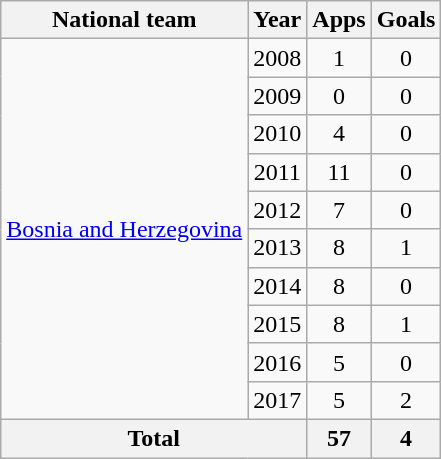<table class="wikitable" style="text-align:center">
<tr>
<th>National team</th>
<th>Year</th>
<th>Apps</th>
<th>Goals</th>
</tr>
<tr>
<td rowspan="10"><a href='#'>Bosnia and Herzegovina</a></td>
<td>2008</td>
<td>1</td>
<td>0</td>
</tr>
<tr>
<td>2009</td>
<td>0</td>
<td>0</td>
</tr>
<tr>
<td>2010</td>
<td>4</td>
<td>0</td>
</tr>
<tr>
<td>2011</td>
<td>11</td>
<td>0</td>
</tr>
<tr>
<td>2012</td>
<td>7</td>
<td>0</td>
</tr>
<tr>
<td>2013</td>
<td>8</td>
<td>1</td>
</tr>
<tr>
<td>2014</td>
<td>8</td>
<td>0</td>
</tr>
<tr>
<td>2015</td>
<td>8</td>
<td>1</td>
</tr>
<tr>
<td>2016</td>
<td>5</td>
<td>0</td>
</tr>
<tr>
<td>2017</td>
<td>5</td>
<td>2</td>
</tr>
<tr>
<th colspan="2">Total</th>
<th>57</th>
<th>4</th>
</tr>
</table>
